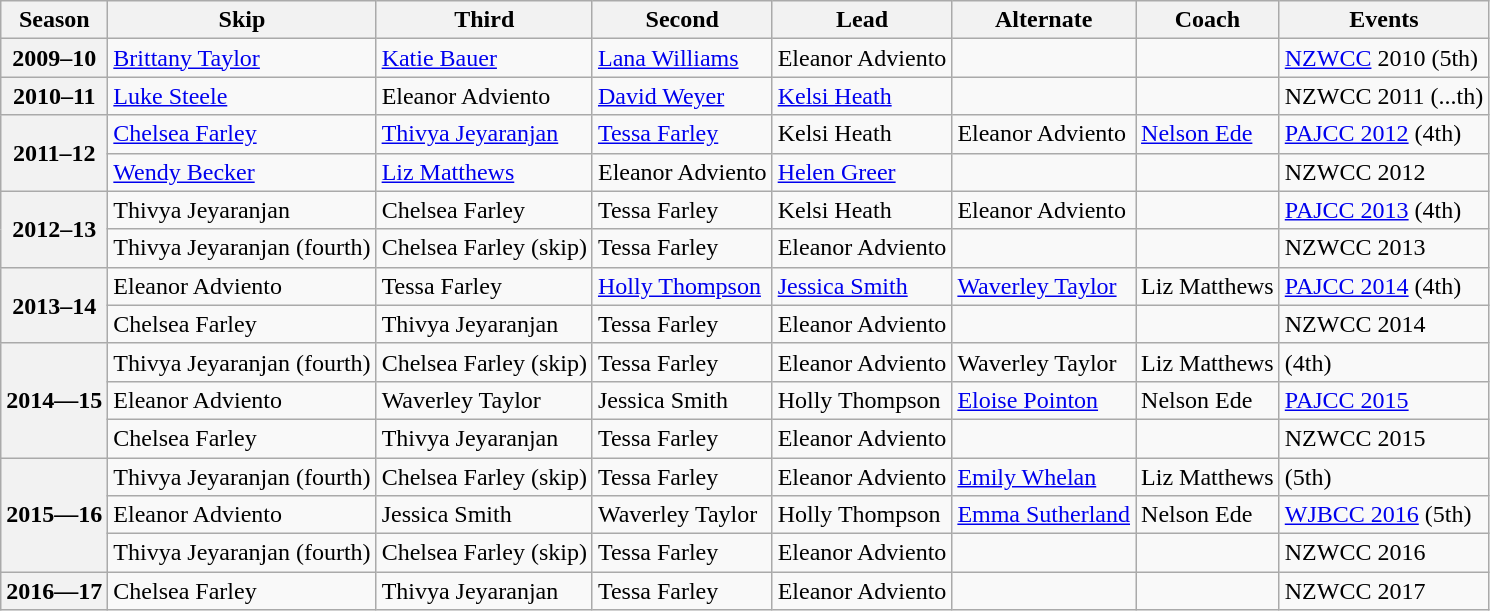<table class="wikitable">
<tr>
<th scope="col">Season</th>
<th scope="col">Skip</th>
<th scope="col">Third</th>
<th scope="col">Second</th>
<th scope="col">Lead</th>
<th scope="col">Alternate</th>
<th scope="col">Coach</th>
<th scope="col">Events</th>
</tr>
<tr>
<th scope="row">2009–10</th>
<td><a href='#'>Brittany Taylor</a></td>
<td><a href='#'>Katie Bauer</a></td>
<td><a href='#'>Lana Williams</a></td>
<td>Eleanor Adviento</td>
<td></td>
<td></td>
<td><a href='#'>NZWCC</a> 2010 (5th)</td>
</tr>
<tr>
<th scope="row">2010–11</th>
<td><a href='#'>Luke Steele</a></td>
<td>Eleanor Adviento</td>
<td><a href='#'>David Weyer</a></td>
<td><a href='#'>Kelsi Heath</a></td>
<td></td>
<td></td>
<td>NZWCC 2011 (...th)</td>
</tr>
<tr>
<th scope="row" rowspan="2">2011–12</th>
<td><a href='#'>Chelsea Farley</a></td>
<td><a href='#'>Thivya Jeyaranjan</a></td>
<td><a href='#'>Tessa Farley</a></td>
<td>Kelsi Heath</td>
<td>Eleanor Adviento</td>
<td><a href='#'>Nelson Ede</a></td>
<td><a href='#'>PAJCC 2012</a> (4th)</td>
</tr>
<tr>
<td><a href='#'>Wendy Becker</a></td>
<td><a href='#'>Liz Matthews</a></td>
<td>Eleanor Adviento</td>
<td><a href='#'>Helen Greer</a></td>
<td></td>
<td></td>
<td>NZWCC 2012 </td>
</tr>
<tr>
<th scope="row" rowspan="2">2012–13</th>
<td>Thivya Jeyaranjan</td>
<td>Chelsea Farley</td>
<td>Tessa Farley</td>
<td>Kelsi Heath</td>
<td>Eleanor Adviento</td>
<td></td>
<td><a href='#'>PAJCC 2013</a> (4th)</td>
</tr>
<tr>
<td>Thivya Jeyaranjan (fourth)</td>
<td>Chelsea Farley (skip)</td>
<td>Tessa Farley</td>
<td>Eleanor Adviento</td>
<td></td>
<td></td>
<td>NZWCC 2013 </td>
</tr>
<tr>
<th scope="row" rowspan="2">2013–14</th>
<td>Eleanor Adviento</td>
<td>Tessa Farley</td>
<td><a href='#'>Holly Thompson</a></td>
<td><a href='#'>Jessica Smith</a></td>
<td><a href='#'>Waverley Taylor</a></td>
<td>Liz Matthews</td>
<td><a href='#'>PAJCC 2014</a> (4th)</td>
</tr>
<tr>
<td>Chelsea Farley</td>
<td>Thivya Jeyaranjan</td>
<td>Tessa Farley</td>
<td>Eleanor Adviento</td>
<td></td>
<td></td>
<td>NZWCC 2014 </td>
</tr>
<tr>
<th scope="row" rowspan="3">2014—15</th>
<td>Thivya Jeyaranjan (fourth)</td>
<td>Chelsea Farley (skip)</td>
<td>Tessa Farley</td>
<td>Eleanor Adviento</td>
<td>Waverley Taylor</td>
<td>Liz Matthews</td>
<td> (4th)</td>
</tr>
<tr>
<td>Eleanor Adviento</td>
<td>Waverley Taylor</td>
<td>Jessica Smith</td>
<td>Holly Thompson</td>
<td><a href='#'>Eloise Pointon</a></td>
<td>Nelson Ede</td>
<td><a href='#'>PAJCC 2015</a> </td>
</tr>
<tr>
<td>Chelsea Farley</td>
<td>Thivya Jeyaranjan</td>
<td>Tessa Farley</td>
<td>Eleanor Adviento</td>
<td></td>
<td></td>
<td>NZWCC 2015 </td>
</tr>
<tr>
<th scope="row" rowspan="3">2015—16</th>
<td>Thivya Jeyaranjan (fourth)</td>
<td>Chelsea Farley (skip)</td>
<td>Tessa Farley</td>
<td>Eleanor Adviento</td>
<td><a href='#'>Emily Whelan</a></td>
<td>Liz Matthews</td>
<td> (5th)</td>
</tr>
<tr>
<td>Eleanor Adviento</td>
<td>Jessica Smith</td>
<td>Waverley Taylor</td>
<td>Holly Thompson</td>
<td><a href='#'>Emma Sutherland</a></td>
<td>Nelson Ede</td>
<td><a href='#'>WJBCC 2016</a> (5th)</td>
</tr>
<tr>
<td>Thivya Jeyaranjan (fourth)</td>
<td>Chelsea Farley (skip)</td>
<td>Tessa Farley</td>
<td>Eleanor Adviento</td>
<td></td>
<td></td>
<td>NZWCC 2016 </td>
</tr>
<tr>
<th scope="row">2016—17</th>
<td>Chelsea Farley</td>
<td>Thivya Jeyaranjan</td>
<td>Tessa Farley</td>
<td>Eleanor Adviento</td>
<td></td>
<td></td>
<td>NZWCC 2017 </td>
</tr>
</table>
